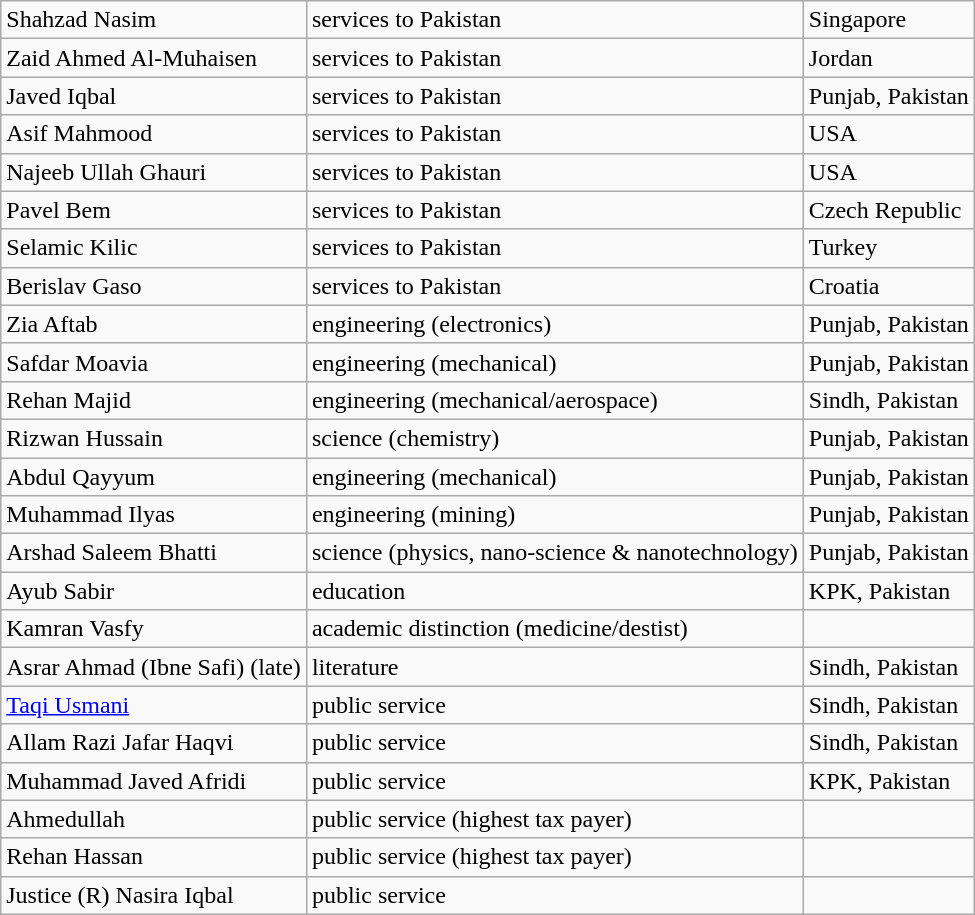<table class="wikitable">
<tr>
<td>Shahzad Nasim</td>
<td>services to Pakistan</td>
<td>Singapore</td>
</tr>
<tr>
<td>Zaid Ahmed Al-Muhaisen</td>
<td>services to Pakistan</td>
<td>Jordan</td>
</tr>
<tr>
<td>Javed Iqbal</td>
<td>services to Pakistan</td>
<td>Punjab, Pakistan</td>
</tr>
<tr>
<td>Asif Mahmood</td>
<td>services to Pakistan</td>
<td>USA</td>
</tr>
<tr>
<td>Najeeb Ullah Ghauri</td>
<td>services to Pakistan</td>
<td>USA</td>
</tr>
<tr>
<td>Pavel Bem</td>
<td>services to Pakistan</td>
<td>Czech Republic</td>
</tr>
<tr>
<td>Selamic Kilic</td>
<td>services to Pakistan</td>
<td>Turkey</td>
</tr>
<tr>
<td>Berislav Gaso</td>
<td>services to Pakistan</td>
<td>Croatia</td>
</tr>
<tr>
<td>Zia Aftab</td>
<td>engineering (electronics)</td>
<td>Punjab, Pakistan</td>
</tr>
<tr>
<td>Safdar Moavia</td>
<td>engineering (mechanical)</td>
<td>Punjab, Pakistan</td>
</tr>
<tr>
<td>Rehan Majid</td>
<td>engineering (mechanical/aerospace)</td>
<td>Sindh, Pakistan</td>
</tr>
<tr>
<td>Rizwan Hussain</td>
<td>science (chemistry)</td>
<td>Punjab, Pakistan</td>
</tr>
<tr>
<td>Abdul Qayyum</td>
<td>engineering (mechanical)</td>
<td>Punjab, Pakistan</td>
</tr>
<tr>
<td>Muhammad Ilyas</td>
<td>engineering (mining)</td>
<td>Punjab, Pakistan</td>
</tr>
<tr>
<td>Arshad Saleem Bhatti</td>
<td>science (physics, nano-science & nanotechnology)</td>
<td>Punjab, Pakistan</td>
</tr>
<tr>
<td>Ayub Sabir</td>
<td>education</td>
<td>KPK, Pakistan</td>
</tr>
<tr>
<td>Kamran Vasfy</td>
<td>academic distinction (medicine/destist)</td>
<td></td>
</tr>
<tr>
<td>Asrar Ahmad (Ibne Safi) (late)</td>
<td>literature</td>
<td>Sindh, Pakistan</td>
</tr>
<tr>
<td><a href='#'>Taqi Usmani</a></td>
<td>public service</td>
<td>Sindh, Pakistan</td>
</tr>
<tr>
<td>Allam Razi Jafar Haqvi</td>
<td>public service</td>
<td>Sindh, Pakistan</td>
</tr>
<tr>
<td>Muhammad Javed Afridi</td>
<td>public service</td>
<td>KPK, Pakistan</td>
</tr>
<tr>
<td>Ahmedullah</td>
<td>public service (highest tax payer)</td>
<td></td>
</tr>
<tr>
<td>Rehan Hassan</td>
<td>public service (highest tax payer)</td>
<td></td>
</tr>
<tr>
<td>Justice (R) Nasira Iqbal</td>
<td>public service</td>
<td></td>
</tr>
</table>
